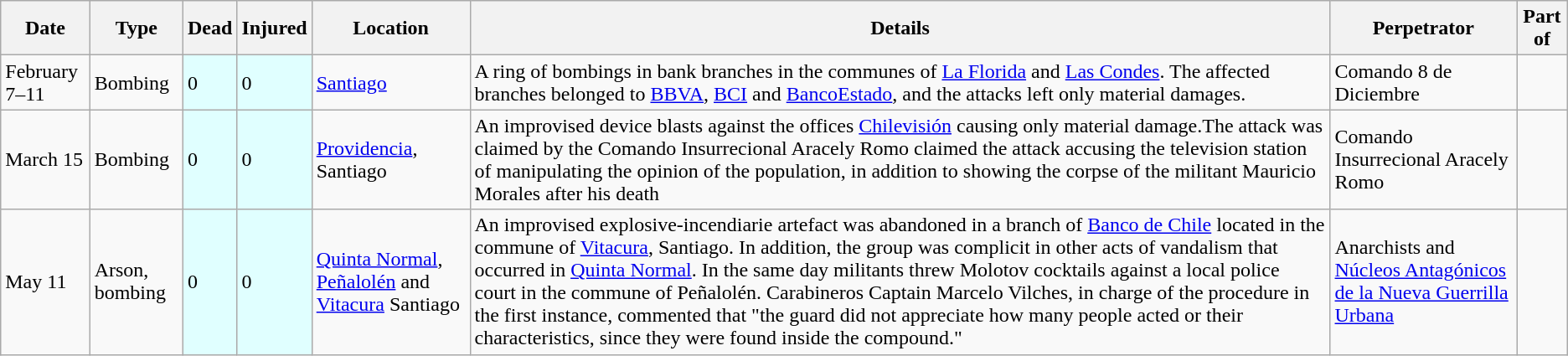<table class="wikitable" border="1">
<tr>
<th>Date</th>
<th>Type</th>
<th data-sort-type="number">Dead</th>
<th data-sort-type="number">Injured</th>
<th>Location</th>
<th class="unsortable">Details</th>
<th>Perpetrator</th>
<th>Part of<br></th>
</tr>
<tr>
<td>February 7–11</td>
<td>Bombing</td>
<td style="background:#E0FFFF;text-align:left">0</td>
<td style="background:#E0FFFF;text-align:left">0</td>
<td><a href='#'>Santiago</a></td>
<td>A ring of bombings in bank branches in the communes of <a href='#'>La Florida</a> and  <a href='#'>Las Condes</a>. The affected branches belonged to <a href='#'>BBVA</a>, <a href='#'>BCI</a> and <a href='#'>BancoEstado</a>, and the attacks left only material damages.</td>
<td>Comando 8 de Diciembre</td>
<td></td>
</tr>
<tr>
<td>March 15</td>
<td>Bombing</td>
<td style="background:#E0FFFF;text-align:left">0</td>
<td style="background:#E0FFFF;text-align:left">0</td>
<td><a href='#'>Providencia</a>, Santiago</td>
<td>An improvised device blasts against the offices <a href='#'>Chilevisión</a> causing only material damage.The attack was claimed by the Comando Insurrecional Aracely Romo claimed the attack accusing the television station of manipulating the opinion of the population, in addition to showing the corpse of the militant Mauricio Morales after his death</td>
<td>Comando Insurrecional Aracely Romo</td>
<td></td>
</tr>
<tr>
<td>May 11</td>
<td>Arson, bombing</td>
<td style="background:#E0FFFF;text-align:left">0</td>
<td style="background:#E0FFFF;text-align:left">0</td>
<td><a href='#'>Quinta Normal</a>, <a href='#'>Peñalolén</a> and <a href='#'>Vitacura</a> Santiago</td>
<td>An improvised explosive-incendiarie artefact was abandoned in a branch of <a href='#'>Banco de Chile</a> located in the commune of <a href='#'>Vitacura</a>, Santiago. In addition, the group was complicit in other acts of vandalism that occurred in <a href='#'>Quinta Normal</a>. In the same day militants threw Molotov cocktails against a local police court in the commune of Peñalolén. Carabineros Captain Marcelo Vilches, in charge of the procedure in the first instance, commented that "the guard did not appreciate how many people acted or their characteristics, since they were found inside the compound."</td>
<td>Anarchists and <a href='#'>Núcleos Antagónicos de la Nueva Guerrilla Urbana</a></td>
<td></td>
</tr>
</table>
